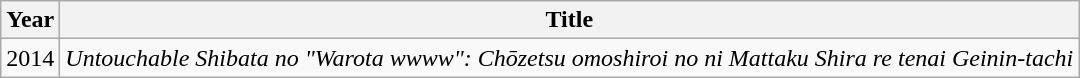<table class="wikitable">
<tr>
<th>Year</th>
<th>Title</th>
</tr>
<tr>
<td>2014</td>
<td><em>Untouchable Shibata no "Warota wwww": Chōzetsu omoshiroi no ni Mattaku Shira re tenai Geinin-tachi</em></td>
</tr>
</table>
